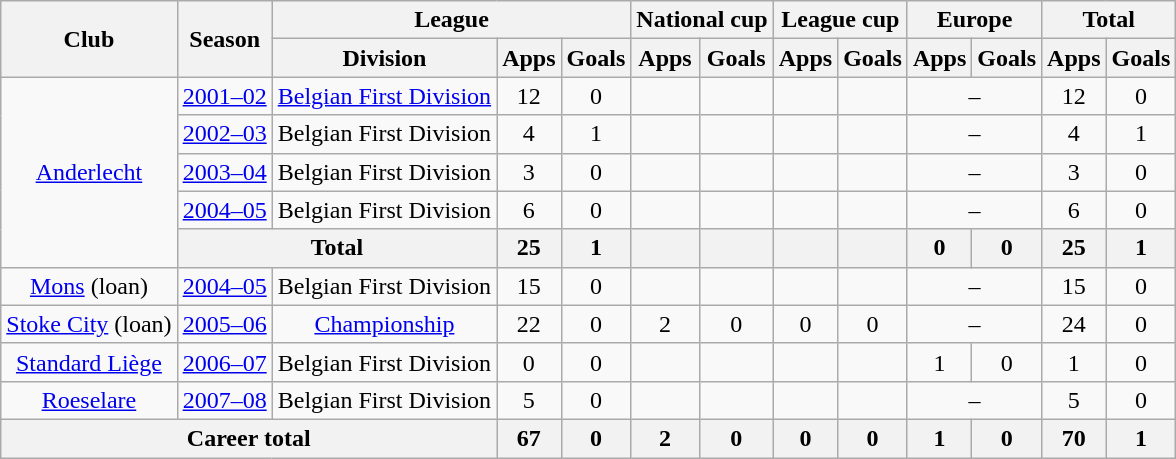<table class="wikitable" style="text-align: center;">
<tr>
<th rowspan="2">Club</th>
<th rowspan="2">Season</th>
<th colspan="3">League</th>
<th colspan="2">National cup</th>
<th colspan="2">League cup</th>
<th colspan="2">Europe</th>
<th colspan="2">Total</th>
</tr>
<tr>
<th>Division</th>
<th>Apps</th>
<th>Goals</th>
<th>Apps</th>
<th>Goals</th>
<th>Apps</th>
<th>Goals</th>
<th>Apps</th>
<th>Goals</th>
<th>Apps</th>
<th>Goals</th>
</tr>
<tr>
<td rowspan=5><a href='#'>Anderlecht</a></td>
<td><a href='#'>2001–02</a></td>
<td><a href='#'>Belgian First Division</a></td>
<td>12</td>
<td>0</td>
<td></td>
<td></td>
<td></td>
<td></td>
<td colspan="2">–</td>
<td>12</td>
<td>0</td>
</tr>
<tr>
<td><a href='#'>2002–03</a></td>
<td>Belgian First Division</td>
<td>4</td>
<td>1</td>
<td></td>
<td></td>
<td></td>
<td></td>
<td colspan="2">–</td>
<td>4</td>
<td>1</td>
</tr>
<tr>
<td><a href='#'>2003–04</a></td>
<td>Belgian First Division</td>
<td>3</td>
<td>0</td>
<td></td>
<td></td>
<td></td>
<td></td>
<td colspan="2">–</td>
<td>3</td>
<td>0</td>
</tr>
<tr>
<td><a href='#'>2004–05</a></td>
<td>Belgian First Division</td>
<td>6</td>
<td>0</td>
<td></td>
<td></td>
<td></td>
<td></td>
<td colspan="2">–</td>
<td>6</td>
<td>0</td>
</tr>
<tr>
<th colspan="2">Total</th>
<th>25</th>
<th>1</th>
<th></th>
<th></th>
<th></th>
<th></th>
<th>0</th>
<th>0</th>
<th>25</th>
<th>1</th>
</tr>
<tr>
<td><a href='#'>Mons</a> (loan)</td>
<td><a href='#'>2004–05</a></td>
<td>Belgian First Division</td>
<td>15</td>
<td>0</td>
<td></td>
<td></td>
<td></td>
<td></td>
<td colspan="2">–</td>
<td>15</td>
<td>0</td>
</tr>
<tr>
<td><a href='#'>Stoke City</a> (loan)</td>
<td><a href='#'>2005–06</a></td>
<td><a href='#'>Championship</a></td>
<td>22</td>
<td>0</td>
<td>2</td>
<td>0</td>
<td>0</td>
<td>0</td>
<td colspan="2">–</td>
<td>24</td>
<td>0</td>
</tr>
<tr>
<td><a href='#'>Standard Liège</a></td>
<td><a href='#'>2006–07</a></td>
<td>Belgian First Division</td>
<td>0</td>
<td>0</td>
<td></td>
<td></td>
<td></td>
<td></td>
<td>1</td>
<td>0</td>
<td>1</td>
<td>0</td>
</tr>
<tr>
<td><a href='#'>Roeselare</a></td>
<td><a href='#'>2007–08</a></td>
<td>Belgian First Division</td>
<td>5</td>
<td>0</td>
<td></td>
<td></td>
<td></td>
<td></td>
<td colspan="2">–</td>
<td>5</td>
<td>0</td>
</tr>
<tr>
<th colspan="3">Career total</th>
<th>67</th>
<th>0</th>
<th>2</th>
<th>0</th>
<th>0</th>
<th>0</th>
<th>1</th>
<th>0</th>
<th>70</th>
<th>1</th>
</tr>
</table>
